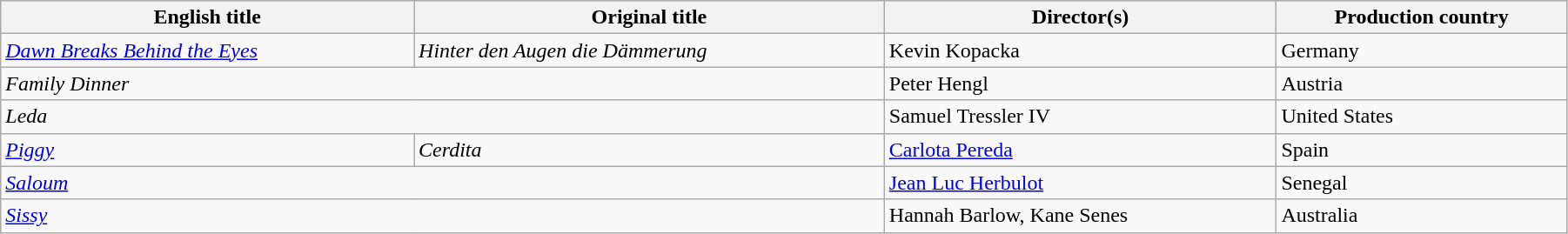<table class="wikitable" style="width:95%; margin-bottom:2px">
<tr>
<th>English title</th>
<th>Original title</th>
<th>Director(s)</th>
<th>Production country</th>
</tr>
<tr>
<td><em><a href='#'>Dawn Breaks Behind the Eyes</a></em></td>
<td><em>Hinter den Augen die Dämmerung</em></td>
<td>Kevin Kopacka</td>
<td>Germany</td>
</tr>
<tr>
<td colspan="2"><em>Family Dinner</em></td>
<td>Peter Hengl</td>
<td>Austria</td>
</tr>
<tr>
<td colspan="2"><em>Leda</em></td>
<td>Samuel Tressler IV</td>
<td>United States</td>
</tr>
<tr>
<td><em><a href='#'>Piggy</a></em></td>
<td><em>Cerdita</em></td>
<td><a href='#'>Carlota Pereda</a></td>
<td>Spain</td>
</tr>
<tr>
<td colspan="2"><em><a href='#'>Saloum</a></em></td>
<td><a href='#'>Jean Luc Herbulot</a></td>
<td>Senegal</td>
</tr>
<tr>
<td colspan="2"><em><a href='#'>Sissy</a></em></td>
<td>Hannah Barlow, Kane Senes</td>
<td>Australia</td>
</tr>
</table>
